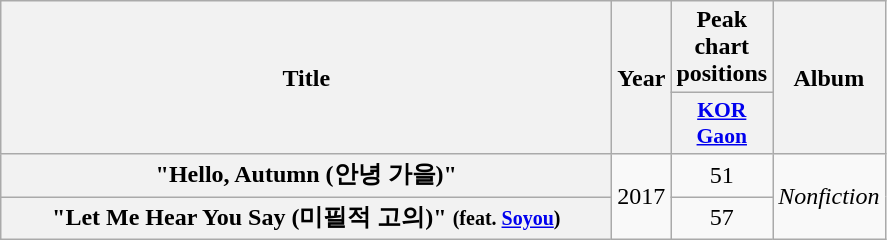<table class="wikitable plainrowheaders" style="text-align:center;">
<tr>
<th scope="col" rowspan="2" style="width:25em;">Title</th>
<th scope="col" rowspan="2" style="width:2em;">Year</th>
<th scope="col" colspan="1">Peak chart positions</th>
<th scope="col" rowspan="2">Album</th>
</tr>
<tr>
<th scope="col" style="width:3em;font-size:90%;"><a href='#'>KOR<br>Gaon</a><br></th>
</tr>
<tr>
<th scope="row">"Hello, Autumn (안녕 가을)"</th>
<td rowspan="2">2017</td>
<td>51</td>
<td rowspan="2"><em>Nonfiction</em></td>
</tr>
<tr>
<th scope="row">"Let Me Hear You Say (미필적 고의)" <small>(feat. <a href='#'>Soyou</a>)</small></th>
<td>57</td>
</tr>
</table>
